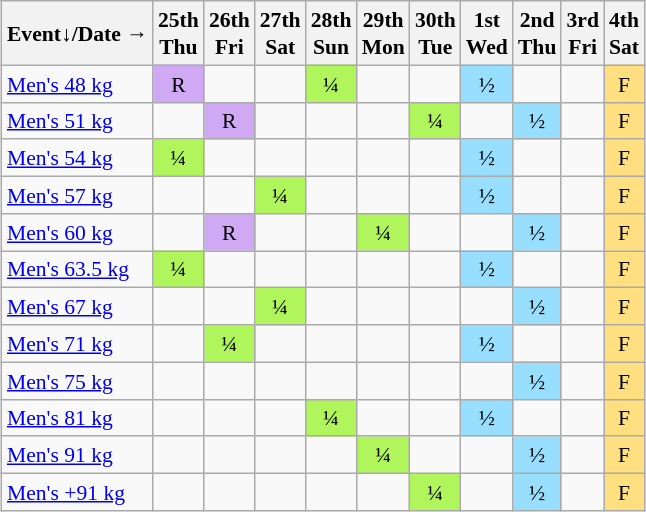<table class="wikitable" style="margin:0.5em auto; font-size:90%; line-height:1.25em; text-align:center;">
<tr>
<th>Event↓/Date →</th>
<th>25th<br>Thu</th>
<th>26th<br>Fri</th>
<th>27th<br>Sat</th>
<th>28th<br>Sun</th>
<th>29th<br>Mon</th>
<th>30th<br>Tue</th>
<th>1st<br>Wed</th>
<th>2nd<br>Thu</th>
<th>3rd<br>Fri</th>
<th>4th<br>Sat</th>
</tr>
<tr>
<td align="left"><a href='#'>Men's 48 kg</a></td>
<td bgcolor="#D0A9F5">R</td>
<td></td>
<td></td>
<td bgcolor="#AFF55B">¼</td>
<td></td>
<td></td>
<td bgcolor="#97DEFF">½</td>
<td></td>
<td></td>
<td bgcolor="#FFDF80">F</td>
</tr>
<tr>
<td align="left"><a href='#'>Men's 51 kg</a></td>
<td></td>
<td bgcolor="#D0A9F5">R</td>
<td></td>
<td></td>
<td></td>
<td bgcolor="#AFF55B">¼</td>
<td></td>
<td bgcolor="#97DEFF">½</td>
<td></td>
<td bgcolor="#FFDF80">F</td>
</tr>
<tr>
<td align="left"><a href='#'>Men's 54 kg</a></td>
<td bgcolor="#AFF55B">¼</td>
<td></td>
<td></td>
<td></td>
<td></td>
<td></td>
<td bgcolor="#97DEFF">½</td>
<td></td>
<td></td>
<td bgcolor="#FFDF80">F</td>
</tr>
<tr>
<td align="left"><a href='#'>Men's 57 kg</a></td>
<td></td>
<td></td>
<td bgcolor="#AFF55B">¼</td>
<td></td>
<td></td>
<td></td>
<td bgcolor="#97DEFF">½</td>
<td></td>
<td></td>
<td bgcolor="#FFDF80">F</td>
</tr>
<tr>
<td align="left"><a href='#'>Men's 60 kg</a></td>
<td></td>
<td bgcolor="#D0A9F5">R</td>
<td></td>
<td></td>
<td bgcolor="#AFF55B">¼</td>
<td></td>
<td></td>
<td bgcolor="#97DEFF">½</td>
<td></td>
<td bgcolor="#FFDF80">F</td>
</tr>
<tr>
<td align="left"><a href='#'>Men's 63.5 kg</a></td>
<td bgcolor="#AFF55B">¼</td>
<td></td>
<td></td>
<td></td>
<td></td>
<td></td>
<td bgcolor="#97DEFF">½</td>
<td></td>
<td></td>
<td bgcolor="#FFDF80">F</td>
</tr>
<tr>
<td align="left"><a href='#'>Men's 67 kg</a></td>
<td></td>
<td></td>
<td bgcolor="#AFF55B">¼</td>
<td></td>
<td></td>
<td></td>
<td></td>
<td bgcolor="#97DEFF">½</td>
<td></td>
<td bgcolor="#FFDF80">F</td>
</tr>
<tr>
<td align="left"><a href='#'>Men's 71 kg</a></td>
<td></td>
<td bgcolor="#AFF55B">¼</td>
<td></td>
<td></td>
<td></td>
<td></td>
<td bgcolor="#97DEFF">½</td>
<td></td>
<td></td>
<td bgcolor="#FFDF80">F</td>
</tr>
<tr>
<td align="left"><a href='#'>Men's 75 kg</a></td>
<td></td>
<td></td>
<td></td>
<td></td>
<td></td>
<td></td>
<td></td>
<td bgcolor="#97DEFF">½</td>
<td></td>
<td bgcolor="#FFDF80">F</td>
</tr>
<tr>
<td align="left"><a href='#'>Men's 81 kg</a></td>
<td></td>
<td></td>
<td></td>
<td bgcolor="#AFF55B">¼</td>
<td></td>
<td></td>
<td bgcolor="#97DEFF">½</td>
<td></td>
<td></td>
<td bgcolor="#FFDF80">F</td>
</tr>
<tr>
<td align="left"><a href='#'>Men's 91 kg</a></td>
<td></td>
<td></td>
<td></td>
<td></td>
<td bgcolor="#AFF55B">¼</td>
<td></td>
<td></td>
<td bgcolor="#97DEFF">½</td>
<td></td>
<td bgcolor="#FFDF80">F</td>
</tr>
<tr>
<td align="left"><a href='#'>Men's +91 kg</a></td>
<td></td>
<td></td>
<td></td>
<td></td>
<td></td>
<td bgcolor="#AFF55B">¼</td>
<td></td>
<td bgcolor="#97DEFF">½</td>
<td></td>
<td bgcolor="#FFDF80">F</td>
</tr>
</table>
